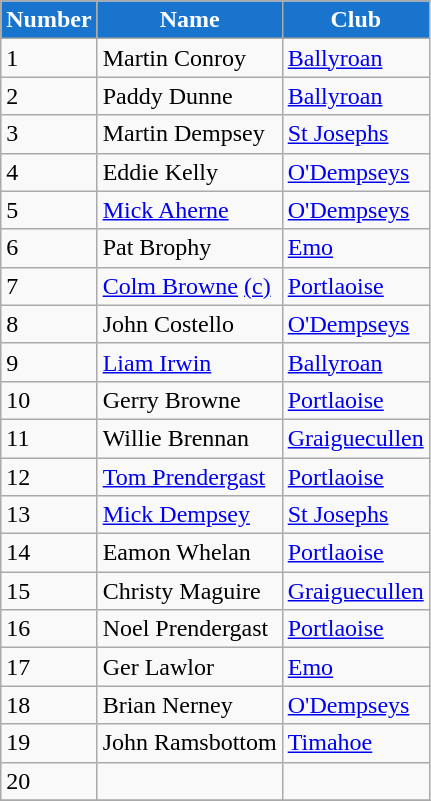<table class="wikitable">
<tr style="text-align:center;background:#1874CD;color:white;">
<td><strong>Number </strong></td>
<td><strong>Name</strong></td>
<td><strong>Club</strong></td>
</tr>
<tr>
<td>1</td>
<td>Martin Conroy</td>
<td><a href='#'>Ballyroan</a></td>
</tr>
<tr>
<td>2</td>
<td>Paddy Dunne</td>
<td><a href='#'>Ballyroan</a></td>
</tr>
<tr>
<td>3</td>
<td>Martin Dempsey</td>
<td><a href='#'>St Josephs</a></td>
</tr>
<tr>
<td>4</td>
<td>Eddie Kelly</td>
<td><a href='#'>O'Dempseys</a></td>
</tr>
<tr>
<td>5</td>
<td><a href='#'>Mick Aherne</a></td>
<td><a href='#'>O'Dempseys</a></td>
</tr>
<tr>
<td>6</td>
<td>Pat Brophy</td>
<td><a href='#'>Emo</a></td>
</tr>
<tr>
<td>7</td>
<td><a href='#'>Colm Browne</a> <a href='#'>(c)</a></td>
<td><a href='#'>Portlaoise</a></td>
</tr>
<tr>
<td>8</td>
<td>John Costello</td>
<td><a href='#'>O'Dempseys</a></td>
</tr>
<tr>
<td>9</td>
<td><a href='#'>Liam Irwin</a></td>
<td><a href='#'>Ballyroan</a></td>
</tr>
<tr>
<td>10</td>
<td>Gerry Browne</td>
<td><a href='#'>Portlaoise</a></td>
</tr>
<tr>
<td>11</td>
<td>Willie Brennan</td>
<td><a href='#'>Graiguecullen</a></td>
</tr>
<tr>
<td>12</td>
<td><a href='#'>Tom Prendergast</a></td>
<td><a href='#'>Portlaoise</a></td>
</tr>
<tr>
<td>13</td>
<td><a href='#'>Mick Dempsey</a></td>
<td><a href='#'>St Josephs</a></td>
</tr>
<tr>
<td>14</td>
<td>Eamon Whelan</td>
<td><a href='#'>Portlaoise</a></td>
</tr>
<tr>
<td>15</td>
<td>Christy Maguire</td>
<td><a href='#'>Graiguecullen</a></td>
</tr>
<tr>
<td>16</td>
<td>Noel Prendergast</td>
<td><a href='#'>Portlaoise</a></td>
</tr>
<tr>
<td>17</td>
<td>Ger Lawlor</td>
<td><a href='#'>Emo</a></td>
</tr>
<tr>
<td>18</td>
<td>Brian Nerney</td>
<td><a href='#'>O'Dempseys</a></td>
</tr>
<tr>
<td>19</td>
<td>John Ramsbottom</td>
<td><a href='#'>Timahoe</a></td>
</tr>
<tr>
<td>20</td>
<td></td>
<td></td>
</tr>
<tr>
</tr>
</table>
